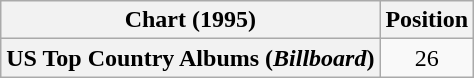<table class="wikitable plainrowheaders" style="text-align:center">
<tr>
<th scope="col">Chart (1995)</th>
<th scope="col">Position</th>
</tr>
<tr>
<th scope="row">US Top Country Albums (<em>Billboard</em>)</th>
<td>26</td>
</tr>
</table>
